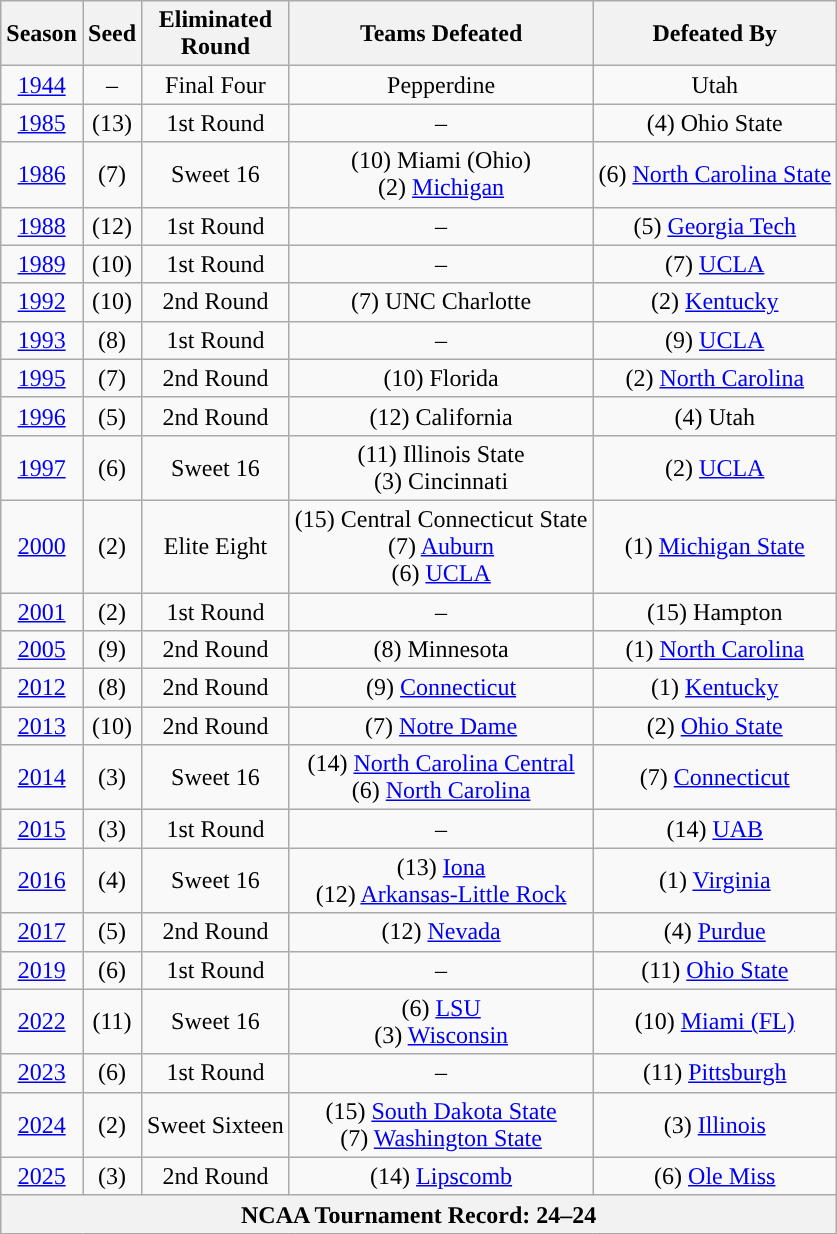<table class="wikitable" style="text-align: center">
<tr align=center>
<th>Season</th>
<th>Seed</th>
<th>Eliminated <br>Round</th>
<th>Teams Defeated</th>
<th>Defeated By</th>
</tr>
<tr>
<td><a href='#'>1944</a></td>
<td>–</td>
<td>Final Four</td>
<td>Pepperdine</td>
<td>Utah</td>
</tr>
<tr>
<td><a href='#'>1985</a></td>
<td>(13)</td>
<td>1st Round</td>
<td>–</td>
<td>(4) Ohio State</td>
</tr>
<tr>
<td><a href='#'>1986</a></td>
<td>(7)</td>
<td>Sweet 16</td>
<td>(10) Miami (Ohio)<br>(2) <a href='#'>Michigan</a></td>
<td>(6) <a href='#'>North Carolina State</a></td>
</tr>
<tr>
<td><a href='#'>1988</a></td>
<td>(12)</td>
<td>1st Round</td>
<td>–</td>
<td>(5) <a href='#'>Georgia Tech</a></td>
</tr>
<tr>
<td><a href='#'>1989</a></td>
<td>(10)</td>
<td>1st Round</td>
<td>–</td>
<td>(7) <a href='#'>UCLA</a></td>
</tr>
<tr>
<td><a href='#'>1992</a></td>
<td>(10)</td>
<td>2nd Round</td>
<td>(7) UNC Charlotte</td>
<td>(2) <a href='#'>Kentucky</a></td>
</tr>
<tr>
<td><a href='#'>1993</a></td>
<td>(8)</td>
<td>1st Round</td>
<td>–</td>
<td>(9) <a href='#'>UCLA</a></td>
</tr>
<tr>
<td><a href='#'>1995</a></td>
<td>(7)</td>
<td>2nd Round</td>
<td>(10) Florida</td>
<td>(2) <a href='#'>North Carolina</a></td>
</tr>
<tr>
<td><a href='#'>1996</a></td>
<td>(5)</td>
<td>2nd Round</td>
<td>(12) California</td>
<td>(4) Utah</td>
</tr>
<tr>
<td><a href='#'>1997</a></td>
<td>(6)</td>
<td>Sweet 16</td>
<td>(11) Illinois State<br>(3) Cincinnati</td>
<td>(2) <a href='#'>UCLA</a></td>
</tr>
<tr>
<td><a href='#'>2000</a></td>
<td>(2)</td>
<td>Elite Eight</td>
<td>(15) Central Connecticut State<br>(7) <a href='#'>Auburn</a><br>(6) <a href='#'>UCLA</a></td>
<td>(1) <a href='#'>Michigan State</a></td>
</tr>
<tr>
<td><a href='#'>2001</a></td>
<td>(2)</td>
<td>1st Round</td>
<td>–</td>
<td>(15) Hampton</td>
</tr>
<tr>
<td><a href='#'>2005</a></td>
<td>(9)</td>
<td>2nd Round</td>
<td>(8) Minnesota</td>
<td>(1) <a href='#'>North Carolina</a></td>
</tr>
<tr>
<td><a href='#'>2012</a></td>
<td>(8)</td>
<td>2nd Round</td>
<td>(9) <a href='#'>Connecticut</a></td>
<td>(1) <a href='#'>Kentucky</a></td>
</tr>
<tr>
<td><a href='#'>2013</a></td>
<td>(10)</td>
<td>2nd Round</td>
<td>(7) <a href='#'>Notre Dame</a></td>
<td>(2) <a href='#'>Ohio State</a></td>
</tr>
<tr>
<td><a href='#'>2014</a></td>
<td>(3)</td>
<td>Sweet 16</td>
<td>(14) <a href='#'>North Carolina Central</a><br>(6) <a href='#'>North Carolina</a></td>
<td>(7) <a href='#'>Connecticut</a></td>
</tr>
<tr>
<td><a href='#'>2015</a></td>
<td>(3)</td>
<td>1st Round</td>
<td>–</td>
<td>(14) <a href='#'>UAB</a></td>
</tr>
<tr>
<td><a href='#'>2016</a></td>
<td>(4)</td>
<td>Sweet 16</td>
<td>(13) <a href='#'>Iona</a><br>(12) <a href='#'>Arkansas-Little Rock</a></td>
<td>(1) <a href='#'>Virginia</a></td>
</tr>
<tr>
<td><a href='#'>2017</a></td>
<td>(5)</td>
<td>2nd Round</td>
<td>(12) <a href='#'>Nevada</a></td>
<td>(4) <a href='#'>Purdue</a></td>
</tr>
<tr>
<td><a href='#'>2019</a></td>
<td>(6)</td>
<td>1st Round</td>
<td>–</td>
<td>(11) <a href='#'>Ohio State</a></td>
</tr>
<tr>
<td><a href='#'>2022</a></td>
<td>(11)</td>
<td>Sweet 16</td>
<td>(6) <a href='#'>LSU</a><br>(3) <a href='#'>Wisconsin</a></td>
<td>(10) <a href='#'>Miami (FL)</a></td>
</tr>
<tr>
<td><a href='#'>2023</a></td>
<td>(6)</td>
<td>1st Round</td>
<td>–</td>
<td>(11) <a href='#'>Pittsburgh</a></td>
</tr>
<tr>
<td><a href='#'>2024</a></td>
<td>(2)</td>
<td>Sweet Sixteen</td>
<td>(15) <a href='#'>South Dakota State</a><br>(7) <a href='#'>Washington State</a></td>
<td>(3) <a href='#'>Illinois</a></td>
</tr>
<tr>
<td><a href='#'>2025</a></td>
<td>(3)</td>
<td>2nd Round</td>
<td>(14) <a href='#'>Lipscomb</a></td>
<td>(6) <a href='#'>Ole Miss</a></td>
</tr>
<tr>
<th colspan="8">NCAA Tournament Record: 24–24</th>
</tr>
</table>
